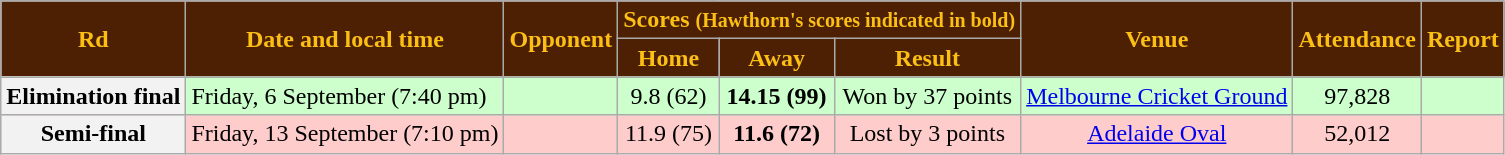<table class="wikitable" style="text-align:center">
<tr>
<th rowspan="2" style="background: #4D2004; color: #FBBF15">Rd</th>
<th rowspan="2" style="background: #4D2004; color: #FBBF15">Date and local time</th>
<th rowspan="2" style="background: #4D2004; color: #FBBF15">Opponent</th>
<th colspan="3" style="background: #4D2004; color: #FBBF15">Scores <small>(Hawthorn's scores indicated in <strong>bold</strong>)</small></th>
<th rowspan="2" style="background: #4D2004; color: #FBBF15">Venue</th>
<th rowspan="2" style="background: #4D2004; color: #FBBF15">Attendance</th>
<th rowspan="2" style="background: #4D2004; color: #FBBF15">Report</th>
</tr>
<tr>
<th style="background: #4D2004; color: #FBBF15">Home</th>
<th style="background: #4D2004; color: #FBBF15">Away</th>
<th style="background: #4D2004; color: #FBBF15">Result</th>
</tr>
<tr style=background:#cfc>
<th>Elimination final</th>
<td style=text-align:left>Friday, 6 September (7:40 pm)</td>
<td style=text-align:left></td>
<td>9.8 (62)</td>
<td><strong>14.15 (99)</strong></td>
<td>Won by 37 points</td>
<td><a href='#'>Melbourne Cricket Ground</a></td>
<td>97,828</td>
<td></td>
</tr>
<tr style=background:#fcc>
<th>Semi-final</th>
<td style=text-align:left>Friday, 13 September (7:10 pm)</td>
<td style=text-align:left></td>
<td>11.9 (75)</td>
<td><strong>11.6 (72)</strong></td>
<td>Lost by 3 points</td>
<td><a href='#'>Adelaide Oval</a></td>
<td>52,012</td>
<td></td>
</tr>
</table>
